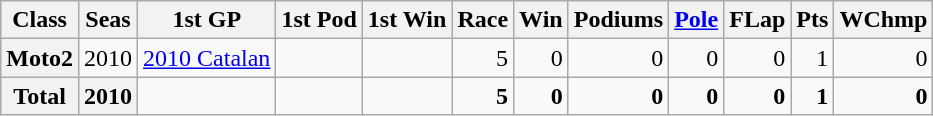<table class="wikitable">
<tr>
<th>Class</th>
<th>Seas</th>
<th>1st GP</th>
<th>1st Pod</th>
<th>1st Win</th>
<th>Race</th>
<th>Win</th>
<th>Podiums</th>
<th><a href='#'>Pole</a></th>
<th>FLap</th>
<th>Pts</th>
<th>WChmp</th>
</tr>
<tr align="right">
<th>Moto2</th>
<td>2010</td>
<td align="left"> <a href='#'>2010 Catalan</a></td>
<td align="left"></td>
<td align="left"></td>
<td>5</td>
<td>0</td>
<td>0</td>
<td>0</td>
<td>0</td>
<td>1</td>
<td>0</td>
</tr>
<tr align="right">
<th>Total</th>
<th>2010</th>
<td></td>
<td></td>
<td></td>
<td><strong>5</strong></td>
<td><strong>0</strong></td>
<td><strong>0</strong></td>
<td><strong>0</strong></td>
<td><strong>0</strong></td>
<td><strong>1</strong></td>
<td><strong>0</strong></td>
</tr>
</table>
